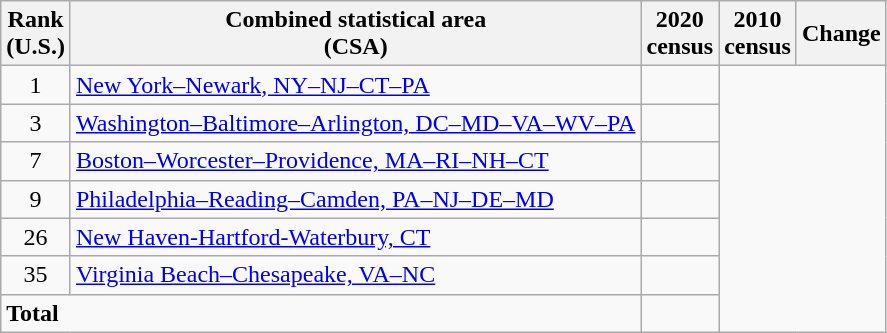<table class="wikitable">
<tr>
<th>Rank<br>(U.S.)</th>
<th>Combined statistical area<br>(CSA)</th>
<th>2020<br>census</th>
<th>2010<br>census</th>
<th>Change</th>
</tr>
<tr>
<td align=center>1</td>
<td><a href='#'>New York–Newark, NY–NJ–CT–PA</a></td>
<td></td>
</tr>
<tr>
<td align=center>3</td>
<td><a href='#'>Washington–Baltimore–Arlington, DC–MD–VA–WV–PA</a></td>
<td></td>
</tr>
<tr>
<td align=center>7</td>
<td><a href='#'>Boston–Worcester–Providence, MA–RI–NH–CT</a></td>
<td></td>
</tr>
<tr>
<td align=center>9</td>
<td><a href='#'>Philadelphia–Reading–Camden, PA–NJ–DE–MD</a></td>
<td></td>
</tr>
<tr>
<td align=center>26</td>
<td><a href='#'>New Haven-Hartford-Waterbury, CT</a></td>
<td></td>
</tr>
<tr>
<td align=center>35</td>
<td><a href='#'>Virginia Beach–Chesapeake, VA–NC</a></td>
<td></td>
</tr>
<tr>
<td colspan="2"><strong>Total</strong></td>
<td></td>
</tr>
</table>
